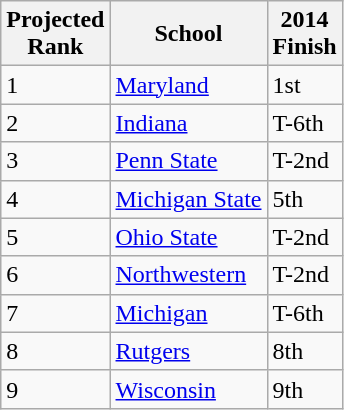<table class="wikitable sortable" style="text-align: left;">
<tr>
<th>Projected<br>Rank</th>
<th>School</th>
<th>2014<br>Finish</th>
</tr>
<tr>
<td>1</td>
<td><a href='#'>Maryland</a></td>
<td>1st</td>
</tr>
<tr>
<td>2</td>
<td><a href='#'>Indiana</a></td>
<td>T-6th</td>
</tr>
<tr>
<td>3</td>
<td><a href='#'>Penn State</a></td>
<td>T-2nd</td>
</tr>
<tr>
<td>4</td>
<td><a href='#'>Michigan State</a></td>
<td>5th</td>
</tr>
<tr>
<td>5</td>
<td><a href='#'>Ohio State</a></td>
<td>T-2nd</td>
</tr>
<tr>
<td>6</td>
<td><a href='#'>Northwestern</a></td>
<td>T-2nd</td>
</tr>
<tr>
<td>7</td>
<td><a href='#'>Michigan</a></td>
<td>T-6th</td>
</tr>
<tr>
<td>8</td>
<td><a href='#'>Rutgers</a></td>
<td>8th</td>
</tr>
<tr>
<td>9</td>
<td><a href='#'>Wisconsin</a></td>
<td>9th</td>
</tr>
</table>
